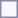<table style="border:1px solid #8888aa; background-color:#f7f8ff; padding:5px; font-size:95%; margin: 0px 12px 12px 0px;">
</table>
